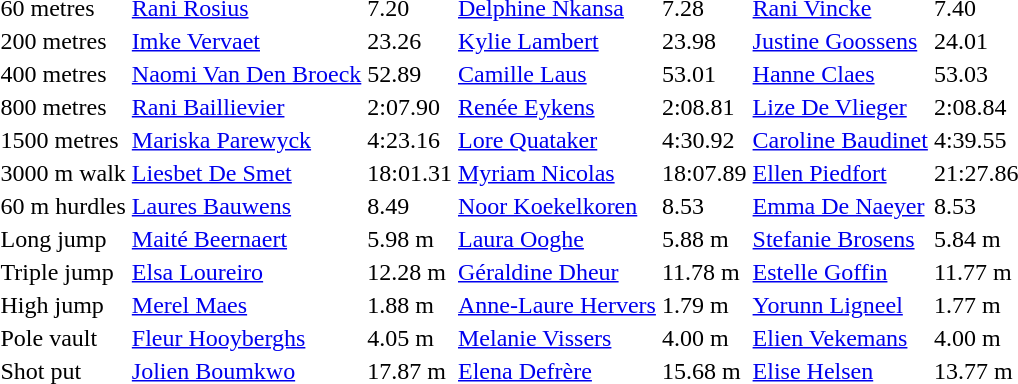<table>
<tr>
<td>60 metres</td>
<td><a href='#'>Rani Rosius</a></td>
<td>7.20</td>
<td><a href='#'>Delphine Nkansa</a></td>
<td>7.28</td>
<td><a href='#'>Rani Vincke</a></td>
<td>7.40</td>
</tr>
<tr>
<td>200 metres</td>
<td><a href='#'>Imke Vervaet</a></td>
<td>23.26 </td>
<td><a href='#'>Kylie Lambert</a></td>
<td>23.98</td>
<td><a href='#'>Justine Goossens</a></td>
<td>24.01</td>
</tr>
<tr>
<td>400 metres</td>
<td><a href='#'>Naomi Van Den Broeck</a></td>
<td>52.89</td>
<td><a href='#'>Camille Laus</a></td>
<td>53.01</td>
<td><a href='#'>Hanne Claes</a></td>
<td>53.03</td>
</tr>
<tr>
<td>800 metres</td>
<td><a href='#'>Rani Baillievier</a></td>
<td>2:07.90</td>
<td><a href='#'>Renée Eykens</a></td>
<td>2:08.81</td>
<td><a href='#'>Lize De Vlieger</a></td>
<td>2:08.84</td>
</tr>
<tr>
<td>1500 metres</td>
<td><a href='#'>Mariska Parewyck</a></td>
<td>4:23.16</td>
<td><a href='#'>Lore Quataker</a></td>
<td>4:30.92</td>
<td><a href='#'>Caroline Baudinet</a></td>
<td>4:39.55</td>
</tr>
<tr>
<td>3000 m walk</td>
<td><a href='#'>Liesbet De Smet</a></td>
<td>18:01.31</td>
<td><a href='#'>Myriam Nicolas</a></td>
<td>18:07.89</td>
<td><a href='#'>Ellen Piedfort</a></td>
<td>21:27.86</td>
</tr>
<tr>
<td>60 m hurdles</td>
<td><a href='#'>Laures Bauwens</a></td>
<td>8.49</td>
<td><a href='#'>Noor Koekelkoren</a></td>
<td>8.53</td>
<td><a href='#'>Emma De Naeyer</a></td>
<td>8.53</td>
</tr>
<tr>
<td>Long jump</td>
<td><a href='#'>Maité Beernaert</a></td>
<td>5.98 m</td>
<td><a href='#'>Laura Ooghe</a></td>
<td>5.88 m</td>
<td><a href='#'>Stefanie Brosens</a></td>
<td>5.84 m</td>
</tr>
<tr>
<td>Triple jump</td>
<td><a href='#'>Elsa Loureiro</a></td>
<td>12.28 m</td>
<td><a href='#'>Géraldine Dheur</a></td>
<td>11.78 m</td>
<td><a href='#'>Estelle Goffin</a></td>
<td>11.77 m</td>
</tr>
<tr>
<td>High jump</td>
<td><a href='#'>Merel Maes</a></td>
<td>1.88 m</td>
<td><a href='#'>Anne-Laure Hervers</a></td>
<td>1.79 m</td>
<td><a href='#'>Yorunn Ligneel</a></td>
<td>1.77 m</td>
</tr>
<tr>
<td>Pole vault</td>
<td><a href='#'>Fleur Hooyberghs</a></td>
<td>4.05 m</td>
<td><a href='#'>Melanie Vissers</a></td>
<td>4.00 m</td>
<td><a href='#'>Elien Vekemans</a></td>
<td>4.00 m</td>
</tr>
<tr>
<td>Shot put</td>
<td><a href='#'>Jolien Boumkwo</a></td>
<td>17.87 m </td>
<td><a href='#'>Elena Defrère</a></td>
<td>15.68 m</td>
<td><a href='#'>Elise Helsen</a></td>
<td>13.77 m</td>
</tr>
</table>
